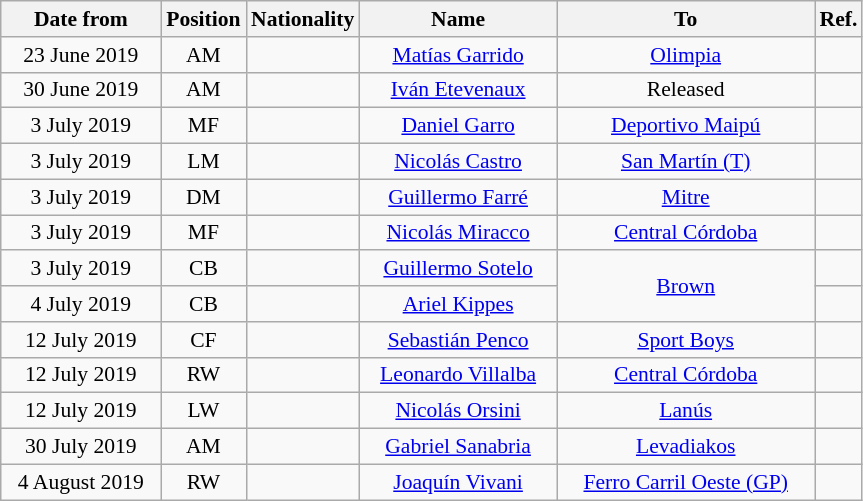<table class="wikitable" style="text-align:center; font-size:90%; ">
<tr>
<th style="background:#; color:#; width:100px;">Date from</th>
<th style="background:#; color:#; width:50px;">Position</th>
<th style="background:#; color:#; width:50px;">Nationality</th>
<th style="background:#; color:#; width:125px;">Name</th>
<th style="background:#; color:#; width:165px;">To</th>
<th style="background:#; color:#; width:25px;">Ref.</th>
</tr>
<tr>
<td>23 June 2019</td>
<td>AM</td>
<td></td>
<td><a href='#'>Matías Garrido</a></td>
<td> <a href='#'>Olimpia</a></td>
<td></td>
</tr>
<tr>
<td>30 June 2019</td>
<td>AM</td>
<td></td>
<td><a href='#'>Iván Etevenaux</a></td>
<td>Released</td>
<td></td>
</tr>
<tr>
<td>3 July 2019</td>
<td>MF</td>
<td></td>
<td><a href='#'>Daniel Garro</a></td>
<td> <a href='#'>Deportivo Maipú</a></td>
<td></td>
</tr>
<tr>
<td>3 July 2019</td>
<td>LM</td>
<td></td>
<td><a href='#'>Nicolás Castro</a></td>
<td> <a href='#'>San Martín (T)</a></td>
<td></td>
</tr>
<tr>
<td>3 July 2019</td>
<td>DM</td>
<td></td>
<td><a href='#'>Guillermo Farré</a></td>
<td> <a href='#'>Mitre</a></td>
<td></td>
</tr>
<tr>
<td>3 July 2019</td>
<td>MF</td>
<td></td>
<td><a href='#'>Nicolás Miracco</a></td>
<td> <a href='#'>Central Córdoba</a></td>
<td></td>
</tr>
<tr>
<td>3 July 2019</td>
<td>CB</td>
<td></td>
<td><a href='#'>Guillermo Sotelo</a></td>
<td rowspan="2"> <a href='#'>Brown</a></td>
<td></td>
</tr>
<tr>
<td>4 July 2019</td>
<td>CB</td>
<td></td>
<td><a href='#'>Ariel Kippes</a></td>
<td></td>
</tr>
<tr>
<td>12 July 2019</td>
<td>CF</td>
<td></td>
<td><a href='#'>Sebastián Penco</a></td>
<td> <a href='#'>Sport Boys</a></td>
<td></td>
</tr>
<tr>
<td>12 July 2019</td>
<td>RW</td>
<td></td>
<td><a href='#'>Leonardo Villalba</a></td>
<td> <a href='#'>Central Córdoba</a></td>
<td></td>
</tr>
<tr>
<td>12 July 2019</td>
<td>LW</td>
<td></td>
<td><a href='#'>Nicolás Orsini</a></td>
<td> <a href='#'>Lanús</a></td>
<td></td>
</tr>
<tr>
<td>30 July 2019</td>
<td>AM</td>
<td></td>
<td><a href='#'>Gabriel Sanabria</a></td>
<td> <a href='#'>Levadiakos</a></td>
<td></td>
</tr>
<tr>
<td>4 August 2019</td>
<td>RW</td>
<td></td>
<td><a href='#'>Joaquín Vivani</a></td>
<td> <a href='#'>Ferro Carril Oeste (GP)</a></td>
<td></td>
</tr>
</table>
